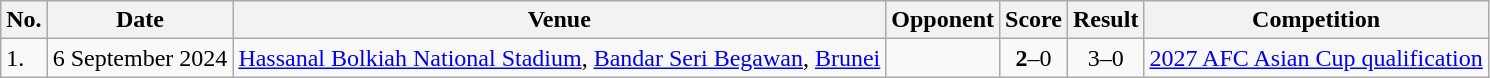<table class="wikitable">
<tr>
<th>No.</th>
<th>Date</th>
<th>Venue</th>
<th>Opponent</th>
<th>Score</th>
<th>Result</th>
<th>Competition</th>
</tr>
<tr>
<td>1.</td>
<td>6 September 2024</td>
<td><a href='#'>Hassanal Bolkiah National Stadium</a>, <a href='#'>Bandar Seri Begawan</a>, <a href='#'>Brunei</a></td>
<td></td>
<td align=center><strong>2</strong>–0</td>
<td align=center>3–0</td>
<td><a href='#'>2027 AFC Asian Cup qualification</a></td>
</tr>
</table>
